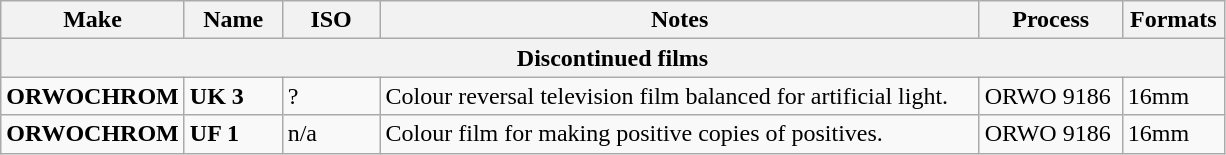<table class="wikitable">
<tr>
<th width="15%">Make</th>
<th width="8%">Name</th>
<th width="8%">ISO</th>
<th>Notes</th>
<th>Process</th>
<th>Formats</th>
</tr>
<tr>
<th colspan="6">Discontinued films</th>
</tr>
<tr>
<td><strong>ORWOCHROM</strong></td>
<td><strong>UK 3</strong></td>
<td>?</td>
<td>Colour reversal television film balanced for artificial light.</td>
<td>ORWO 9186</td>
<td>16mm</td>
</tr>
<tr>
<td><strong>ORWOCHROM</strong></td>
<td><strong>UF 1</strong></td>
<td>n/a</td>
<td>Colour film for making positive copies of positives.</td>
<td>ORWO 9186</td>
<td>16mm</td>
</tr>
</table>
